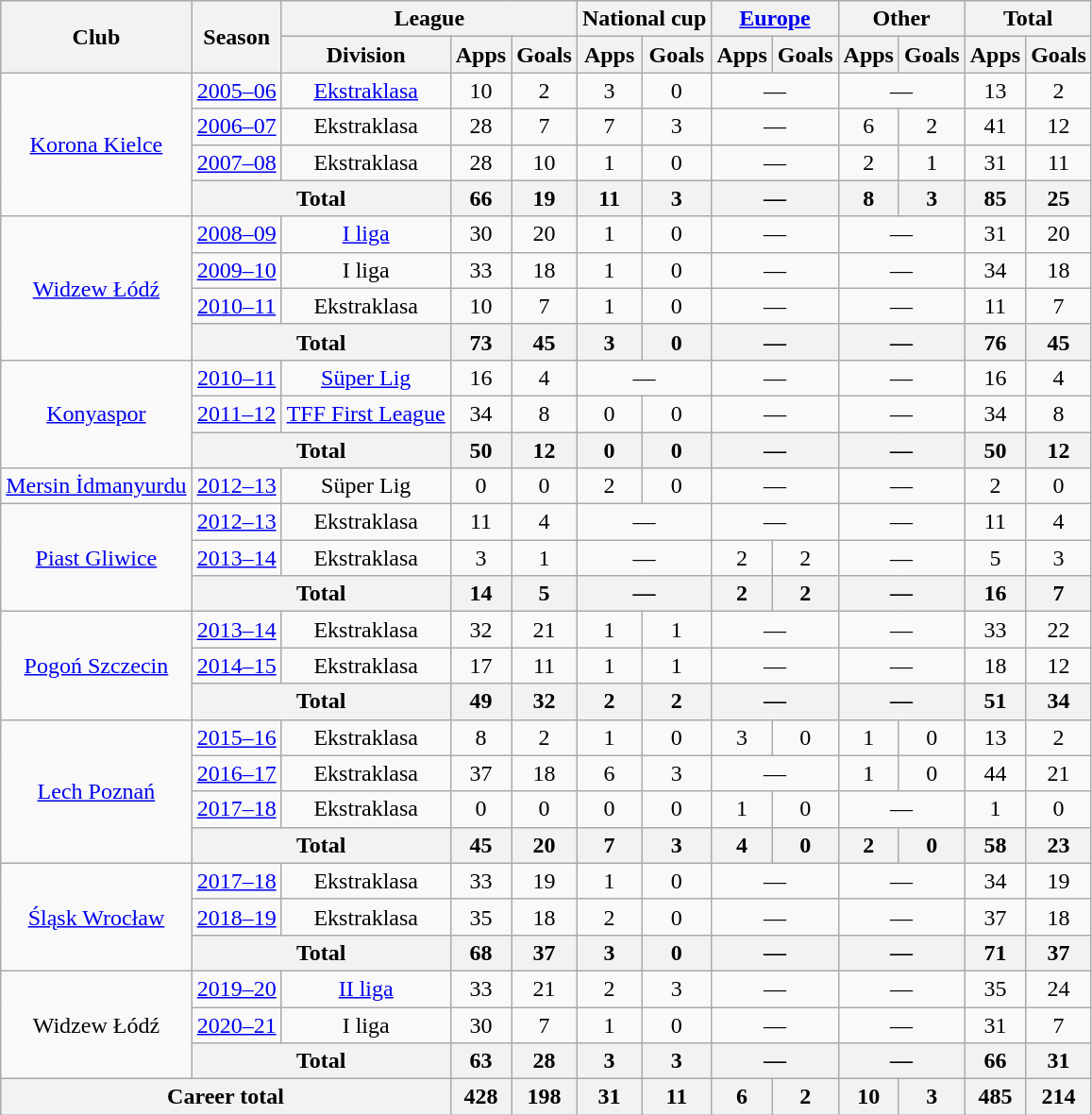<table class="wikitable" style="text-align:center">
<tr>
<th rowspan="2">Club</th>
<th rowspan="2">Season</th>
<th colspan="3">League</th>
<th colspan="2">National cup</th>
<th colspan="2"><a href='#'>Europe</a></th>
<th colspan="2">Other</th>
<th colspan="2">Total</th>
</tr>
<tr>
<th>Division</th>
<th>Apps</th>
<th>Goals</th>
<th>Apps</th>
<th>Goals</th>
<th>Apps</th>
<th>Goals</th>
<th>Apps</th>
<th>Goals</th>
<th>Apps</th>
<th>Goals</th>
</tr>
<tr>
<td rowspan="4"><a href='#'>Korona Kielce</a></td>
<td><a href='#'>2005–06</a></td>
<td><a href='#'>Ekstraklasa</a></td>
<td>10</td>
<td>2</td>
<td>3</td>
<td>0</td>
<td colspan="2">—</td>
<td colspan="2">—</td>
<td>13</td>
<td>2</td>
</tr>
<tr>
<td><a href='#'>2006–07</a></td>
<td>Ekstraklasa</td>
<td>28</td>
<td>7</td>
<td>7</td>
<td>3</td>
<td colspan="2">—</td>
<td>6</td>
<td>2</td>
<td>41</td>
<td>12</td>
</tr>
<tr>
<td><a href='#'>2007–08</a></td>
<td>Ekstraklasa</td>
<td>28</td>
<td>10</td>
<td>1</td>
<td>0</td>
<td colspan="2">—</td>
<td>2</td>
<td>1</td>
<td>31</td>
<td>11</td>
</tr>
<tr>
<th colspan="2">Total</th>
<th>66</th>
<th>19</th>
<th>11</th>
<th>3</th>
<th colspan="2">—</th>
<th>8</th>
<th>3</th>
<th>85</th>
<th>25</th>
</tr>
<tr>
<td rowspan="4"><a href='#'>Widzew Łódź</a></td>
<td><a href='#'>2008–09</a></td>
<td><a href='#'>I liga</a></td>
<td>30</td>
<td>20</td>
<td>1</td>
<td>0</td>
<td colspan="2">—</td>
<td colspan="2">—</td>
<td>31</td>
<td>20</td>
</tr>
<tr>
<td><a href='#'>2009–10</a></td>
<td>I liga</td>
<td>33</td>
<td>18</td>
<td>1</td>
<td>0</td>
<td colspan="2">—</td>
<td colspan="2">—</td>
<td>34</td>
<td>18</td>
</tr>
<tr>
<td><a href='#'>2010–11</a></td>
<td>Ekstraklasa</td>
<td>10</td>
<td>7</td>
<td>1</td>
<td>0</td>
<td colspan="2">—</td>
<td colspan="2">—</td>
<td>11</td>
<td>7</td>
</tr>
<tr>
<th colspan="2">Total</th>
<th>73</th>
<th>45</th>
<th>3</th>
<th>0</th>
<th colspan="2">—</th>
<th colspan="2">—</th>
<th>76</th>
<th>45</th>
</tr>
<tr>
<td rowspan="3"><a href='#'>Konyaspor</a></td>
<td><a href='#'>2010–11</a></td>
<td><a href='#'>Süper Lig</a></td>
<td>16</td>
<td>4</td>
<td colspan="2">—</td>
<td colspan="2">—</td>
<td colspan="2">—</td>
<td>16</td>
<td>4</td>
</tr>
<tr>
<td><a href='#'>2011–12</a></td>
<td><a href='#'>TFF First League</a></td>
<td>34</td>
<td>8</td>
<td>0</td>
<td>0</td>
<td colspan="2">—</td>
<td colspan="2">—</td>
<td>34</td>
<td>8</td>
</tr>
<tr>
<th colspan="2">Total</th>
<th>50</th>
<th>12</th>
<th>0</th>
<th>0</th>
<th colspan="2">—</th>
<th colspan="2">—</th>
<th>50</th>
<th>12</th>
</tr>
<tr>
<td><a href='#'>Mersin İdmanyurdu</a></td>
<td><a href='#'>2012–13</a></td>
<td>Süper Lig</td>
<td>0</td>
<td>0</td>
<td>2</td>
<td>0</td>
<td colspan="2">—</td>
<td colspan="2">—</td>
<td>2</td>
<td>0</td>
</tr>
<tr>
<td rowspan="3"><a href='#'>Piast Gliwice</a></td>
<td><a href='#'>2012–13</a></td>
<td>Ekstraklasa</td>
<td>11</td>
<td>4</td>
<td colspan="2">—</td>
<td colspan="2">—</td>
<td colspan="2">—</td>
<td>11</td>
<td>4</td>
</tr>
<tr>
<td><a href='#'>2013–14</a></td>
<td>Ekstraklasa</td>
<td>3</td>
<td>1</td>
<td colspan="2">—</td>
<td>2</td>
<td>2</td>
<td colspan="2">—</td>
<td>5</td>
<td>3</td>
</tr>
<tr>
<th colspan="2">Total</th>
<th>14</th>
<th>5</th>
<th colspan="2">—</th>
<th>2</th>
<th>2</th>
<th colspan="2">—</th>
<th>16</th>
<th>7</th>
</tr>
<tr>
<td rowspan="3"><a href='#'>Pogoń Szczecin</a></td>
<td><a href='#'>2013–14</a></td>
<td>Ekstraklasa</td>
<td>32</td>
<td>21</td>
<td>1</td>
<td>1</td>
<td colspan="2">—</td>
<td colspan="2">—</td>
<td>33</td>
<td>22</td>
</tr>
<tr>
<td><a href='#'>2014–15</a></td>
<td>Ekstraklasa</td>
<td>17</td>
<td>11</td>
<td>1</td>
<td>1</td>
<td colspan="2">—</td>
<td colspan="2">—</td>
<td>18</td>
<td>12</td>
</tr>
<tr>
<th colspan="2">Total</th>
<th>49</th>
<th>32</th>
<th>2</th>
<th>2</th>
<th colspan="2">—</th>
<th colspan="2">—</th>
<th>51</th>
<th>34</th>
</tr>
<tr>
<td rowspan="4"><a href='#'>Lech Poznań</a></td>
<td><a href='#'>2015–16</a></td>
<td>Ekstraklasa</td>
<td>8</td>
<td>2</td>
<td>1</td>
<td>0</td>
<td>3</td>
<td>0</td>
<td>1</td>
<td>0</td>
<td>13</td>
<td>2</td>
</tr>
<tr>
<td><a href='#'>2016–17</a></td>
<td>Ekstraklasa</td>
<td>37</td>
<td>18</td>
<td>6</td>
<td>3</td>
<td colspan="2">—</td>
<td>1</td>
<td>0</td>
<td>44</td>
<td>21</td>
</tr>
<tr>
<td><a href='#'>2017–18</a></td>
<td>Ekstraklasa</td>
<td>0</td>
<td>0</td>
<td>0</td>
<td>0</td>
<td>1</td>
<td>0</td>
<td colspan="2">—</td>
<td>1</td>
<td>0</td>
</tr>
<tr>
<th colspan="2">Total</th>
<th>45</th>
<th>20</th>
<th>7</th>
<th>3</th>
<th>4</th>
<th>0</th>
<th>2</th>
<th>0</th>
<th>58</th>
<th>23</th>
</tr>
<tr>
<td rowspan="3"><a href='#'>Śląsk Wrocław</a></td>
<td><a href='#'>2017–18</a></td>
<td>Ekstraklasa</td>
<td>33</td>
<td>19</td>
<td>1</td>
<td>0</td>
<td colspan="2">—</td>
<td colspan="2">—</td>
<td>34</td>
<td>19</td>
</tr>
<tr>
<td><a href='#'>2018–19</a></td>
<td>Ekstraklasa</td>
<td>35</td>
<td>18</td>
<td>2</td>
<td>0</td>
<td colspan="2">—</td>
<td colspan="2">—</td>
<td>37</td>
<td>18</td>
</tr>
<tr>
<th colspan="2">Total</th>
<th>68</th>
<th>37</th>
<th>3</th>
<th>0</th>
<th colspan="2">—</th>
<th colspan="2">—</th>
<th>71</th>
<th>37</th>
</tr>
<tr>
<td rowspan="3">Widzew Łódź</td>
<td><a href='#'>2019–20</a></td>
<td><a href='#'>II liga</a></td>
<td>33</td>
<td>21</td>
<td>2</td>
<td>3</td>
<td colspan="2">—</td>
<td colspan="2">—</td>
<td>35</td>
<td>24</td>
</tr>
<tr>
<td><a href='#'>2020–21</a></td>
<td>I liga</td>
<td>30</td>
<td>7</td>
<td>1</td>
<td>0</td>
<td colspan="2">—</td>
<td colspan="2">—</td>
<td>31</td>
<td>7</td>
</tr>
<tr>
<th colspan="2">Total</th>
<th>63</th>
<th>28</th>
<th>3</th>
<th>3</th>
<th colspan="2">—</th>
<th colspan="2">—</th>
<th>66</th>
<th>31</th>
</tr>
<tr>
<th colspan="3">Career total</th>
<th>428</th>
<th>198</th>
<th>31</th>
<th>11</th>
<th>6</th>
<th>2</th>
<th>10</th>
<th>3</th>
<th>485</th>
<th>214</th>
</tr>
</table>
